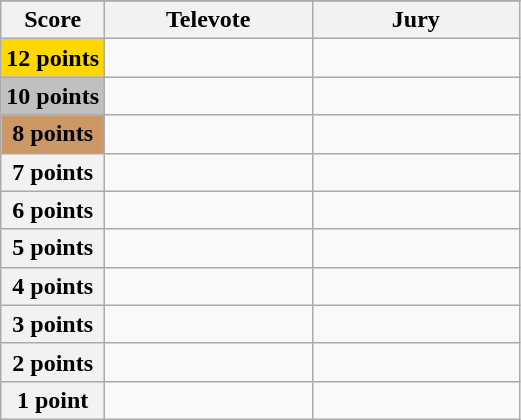<table class="wikitable">
<tr>
</tr>
<tr>
<th scope="col" width="20%">Score</th>
<th scope="col" width="40%">Televote</th>
<th scope="col" width="40%">Jury</th>
</tr>
<tr>
<th scope="row" style="background:gold">12 points</th>
<td></td>
<td></td>
</tr>
<tr>
<th scope="row" style="background:silver">10 points</th>
<td></td>
<td></td>
</tr>
<tr>
<th scope="row" style="background:#CC9966">8 points</th>
<td></td>
<td></td>
</tr>
<tr>
<th scope="row">7 points</th>
<td></td>
<td></td>
</tr>
<tr>
<th scope="row">6 points</th>
<td></td>
<td></td>
</tr>
<tr>
<th scope="row">5 points</th>
<td></td>
<td></td>
</tr>
<tr>
<th scope="row">4 points</th>
<td></td>
<td></td>
</tr>
<tr>
<th scope="row">3 points</th>
<td></td>
<td></td>
</tr>
<tr>
<th scope="row">2 points</th>
<td></td>
<td></td>
</tr>
<tr>
<th scope="row">1 point</th>
<td></td>
<td></td>
</tr>
</table>
